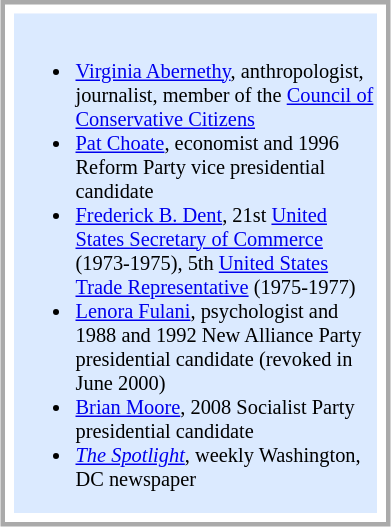<table class="box" style="float:right; margin-right:15px; text-align:left; border:3px solid #aaa; padding:4px; font-size:85%; width:260px;">
<tr>
<td bgcolor="#dbeaff"><br><ul><li><a href='#'>Virginia Abernethy</a>, anthropologist, journalist, member of the <a href='#'>Council of Conservative Citizens</a></li><li><a href='#'>Pat Choate</a>, economist and 1996 Reform Party vice presidential candidate</li><li><a href='#'>Frederick B. Dent</a>, 21st <a href='#'>United States Secretary of Commerce</a> (1973-1975), 5th <a href='#'>United States Trade Representative</a> (1975-1977)</li><li><a href='#'>Lenora Fulani</a>, psychologist and 1988 and 1992 New Alliance Party presidential candidate (revoked in June 2000)</li><li><a href='#'>Brian Moore</a>, 2008 Socialist Party presidential candidate</li><li><em><a href='#'>The Spotlight</a></em>, weekly Washington, DC newspaper</li></ul></td>
</tr>
</table>
